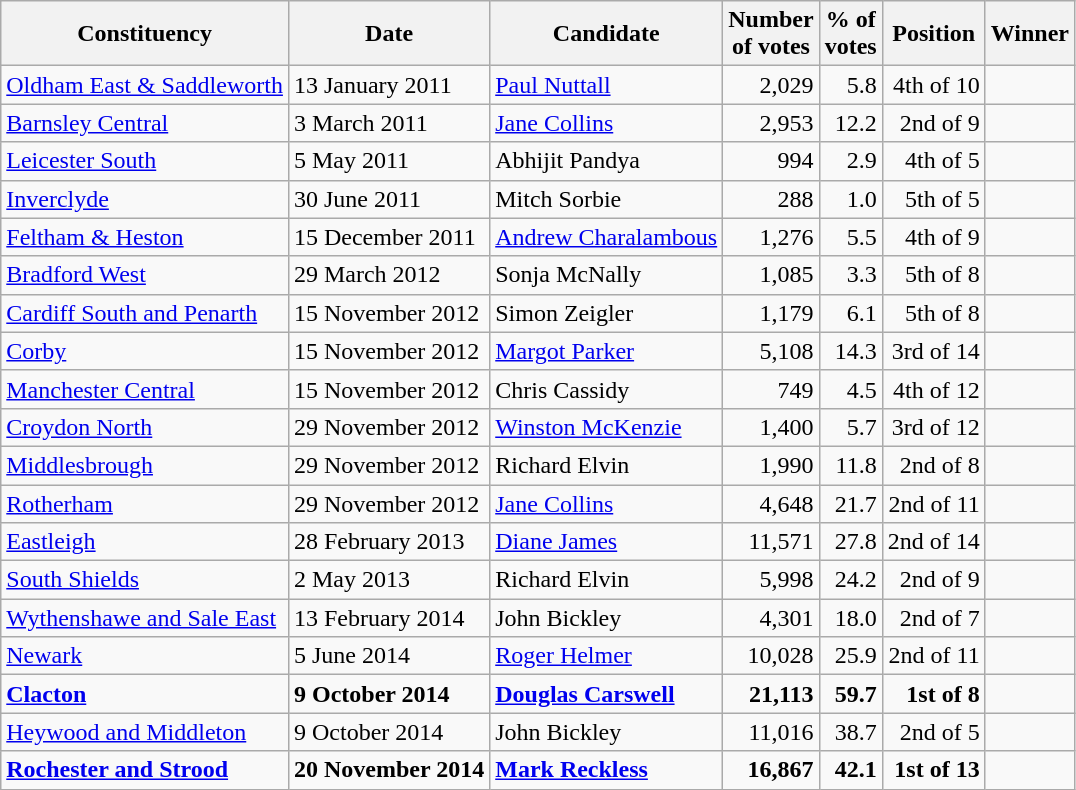<table class="wikitable sortable">
<tr style="text-align:center;">
<th>Constituency</th>
<th>Date</th>
<th>Candidate</th>
<th>Number<br>of votes</th>
<th>% of<br>votes</th>
<th>Position</th>
<th colspan=2>Winner</th>
</tr>
<tr>
<td><a href='#'>Oldham East & Saddleworth</a></td>
<td>13 January 2011</td>
<td><a href='#'>Paul Nuttall</a></td>
<td style="text-align: right; margin-right: 0.5em">2,029</td>
<td style="text-align: right; margin-right: 0.5em">5.8</td>
<td style="text-align: right; margin-right: 0.5em">4th of 10</td>
<td></td>
</tr>
<tr>
<td><a href='#'>Barnsley Central</a></td>
<td>3 March 2011</td>
<td><a href='#'>Jane Collins</a></td>
<td style="text-align: right; margin-right: 0.5em">2,953</td>
<td style="text-align: right; margin-right: 0.5em">12.2</td>
<td style="text-align: right; margin-right: 0.5em">2nd of 9</td>
<td></td>
</tr>
<tr>
<td><a href='#'>Leicester South</a></td>
<td>5 May 2011</td>
<td>Abhijit Pandya</td>
<td style="text-align: right; margin-right: 0.5em">994</td>
<td style="text-align: right; margin-right: 0.5em">2.9</td>
<td style="text-align: right; margin-right: 0.5em">4th of 5</td>
<td></td>
</tr>
<tr>
<td><a href='#'>Inverclyde</a></td>
<td>30 June 2011</td>
<td>Mitch Sorbie</td>
<td style="text-align: right; margin-right: 0.5em">288</td>
<td style="text-align: right; margin-right: 0.5em">1.0</td>
<td style="text-align: right; margin-right: 0.5em">5th of 5</td>
<td></td>
</tr>
<tr>
<td><a href='#'>Feltham & Heston</a></td>
<td>15 December 2011</td>
<td><a href='#'>Andrew Charalambous</a></td>
<td style="text-align: right; margin-right: 0.5em">1,276</td>
<td style="text-align: right; margin-right: 0.5em">5.5</td>
<td style="text-align: right; margin-right: 0.5em">4th of 9</td>
<td></td>
</tr>
<tr>
<td><a href='#'>Bradford West</a></td>
<td>29 March 2012</td>
<td>Sonja McNally</td>
<td style="text-align: right; margin-right: 0.5em">1,085</td>
<td style="text-align: right; margin-right: 0.5em">3.3</td>
<td style="text-align: right; margin-right: 0.5em">5th of 8</td>
<td></td>
</tr>
<tr>
<td><a href='#'>Cardiff South and Penarth</a></td>
<td>15 November 2012</td>
<td>Simon Zeigler</td>
<td style="text-align: right; margin-right: 0.5em">1,179</td>
<td style="text-align: right; margin-right: 0.5em">6.1</td>
<td style="text-align: right; margin-right: 0.5em">5th of 8</td>
<td></td>
</tr>
<tr>
<td><a href='#'>Corby</a></td>
<td>15 November 2012</td>
<td><a href='#'>Margot Parker</a></td>
<td style="text-align: right; margin-right: 0.5em">5,108</td>
<td style="text-align: right; margin-right: 0.5em">14.3</td>
<td style="text-align: right; margin-right: 0.5em">3rd of 14</td>
<td></td>
</tr>
<tr>
<td><a href='#'>Manchester Central</a></td>
<td>15 November 2012</td>
<td>Chris Cassidy</td>
<td style="text-align: right; margin-right: 0.5em">749</td>
<td style="text-align: right; margin-right: 0.5em">4.5</td>
<td style="text-align: right; margin-right: 0.5em">4th of 12</td>
<td></td>
</tr>
<tr>
<td><a href='#'>Croydon North</a></td>
<td>29 November 2012</td>
<td><a href='#'>Winston McKenzie</a></td>
<td style="text-align: right; margin-right: 0.5em">1,400</td>
<td style="text-align: right; margin-right: 0.5em">5.7</td>
<td style="text-align: right; margin-right: 0.5em">3rd of 12</td>
<td></td>
</tr>
<tr>
<td><a href='#'>Middlesbrough</a></td>
<td>29 November 2012</td>
<td>Richard Elvin</td>
<td style="text-align: right; margin-right: 0.5em">1,990</td>
<td style="text-align: right; margin-right: 0.5em">11.8</td>
<td style="text-align: right; margin-right: 0.5em">2nd of 8</td>
<td></td>
</tr>
<tr>
<td><a href='#'>Rotherham</a></td>
<td>29 November 2012</td>
<td><a href='#'>Jane Collins</a></td>
<td style="text-align: right; margin-right: 0.5em">4,648</td>
<td style="text-align: right; margin-right: 0.5em">21.7</td>
<td style="text-align: right; margin-right: 0.5em">2nd of 11</td>
<td></td>
</tr>
<tr>
<td><a href='#'>Eastleigh</a></td>
<td>28 February 2013</td>
<td><a href='#'>Diane James</a></td>
<td style="text-align: right; margin-right: 0.5em">11,571</td>
<td style="text-align: right; margin-right: 0.5em">27.8</td>
<td style="text-align: right; margin-right: 0.5em">2nd of 14</td>
<td></td>
</tr>
<tr>
<td><a href='#'>South Shields</a></td>
<td>2 May 2013</td>
<td>Richard Elvin</td>
<td style="text-align: right; margin-right: 0.5em">5,998</td>
<td style="text-align: right; margin-right: 0.5em">24.2</td>
<td style="text-align: right; margin-right: 0.5em">2nd of 9</td>
<td></td>
</tr>
<tr>
<td><a href='#'>Wythenshawe and Sale East</a></td>
<td>13 February 2014</td>
<td>John Bickley</td>
<td style="text-align: right; margin-right: 0.5em">4,301</td>
<td style="text-align: right; margin-right: 0.5em">18.0</td>
<td style="text-align: right; margin-right: 0.5em">2nd of 7</td>
<td></td>
</tr>
<tr>
<td><a href='#'>Newark</a></td>
<td>5 June 2014</td>
<td><a href='#'>Roger Helmer</a></td>
<td style="text-align: right; margin-right: 0.5em">10,028</td>
<td style="text-align: right; margin-right: 0.5em">25.9</td>
<td style="text-align: right; margin-right: 0.5em">2nd of 11</td>
<td></td>
</tr>
<tr>
<td><strong><a href='#'>Clacton</a></strong></td>
<td><strong>9 October 2014</strong></td>
<td><strong><a href='#'>Douglas Carswell</a></strong></td>
<td style="text-align: right; margin-right: 0.5em"><strong>21,113</strong></td>
<td style="text-align: right; margin-right: 0.5em"><strong>59.7</strong></td>
<td style="text-align: right; margin-right: 0.5em"><strong>1st of 8</strong></td>
<td></td>
</tr>
<tr>
<td><a href='#'>Heywood and Middleton</a></td>
<td>9 October 2014</td>
<td>John Bickley</td>
<td style="text-align: right; margin-right: 0.5em">11,016</td>
<td style="text-align: right; margin-right: 0.5em">38.7</td>
<td style="text-align: right; margin-right: 0.5em">2nd of 5</td>
<td></td>
</tr>
<tr>
<td><strong><a href='#'>Rochester and Strood</a></strong></td>
<td><strong>20 November 2014</strong></td>
<td><strong><a href='#'>Mark Reckless</a></strong></td>
<td style="text-align: right; margin-right: 0.5em"><strong>16,867</strong></td>
<td style="text-align: right; margin-right: 0.5em"><strong>42.1</strong></td>
<td style="text-align: right; margin-right: 0.5em"><strong>1st of 13</strong></td>
<td></td>
</tr>
</table>
